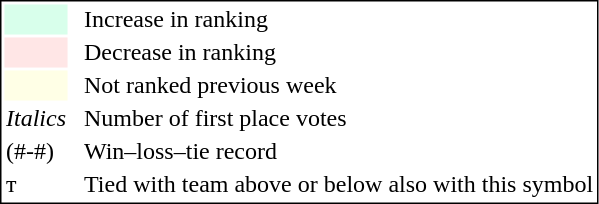<table style="border:1px solid black; float:left;">
<tr>
<td style="background:#D8FFEB; width:20px;"></td>
<td> </td>
<td>Increase in ranking</td>
</tr>
<tr>
<td style="background:#FFE6E6; width:20px;"></td>
<td> </td>
<td>Decrease in ranking</td>
</tr>
<tr>
<td style="background:#FFFFE6; width:20px;"></td>
<td> </td>
<td>Not ranked previous week</td>
</tr>
<tr>
<td><em>Italics</em></td>
<td> </td>
<td>Number of first place votes</td>
</tr>
<tr>
<td>(#-#)</td>
<td> </td>
<td>Win–loss–tie record</td>
</tr>
<tr>
<td>т</td>
<td></td>
<td>Tied with team above or below also with this symbol</td>
</tr>
</table>
